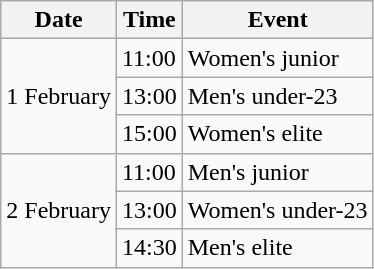<table class="wikitable">
<tr>
<th>Date</th>
<th>Time</th>
<th>Event</th>
</tr>
<tr>
<td rowspan=3>1 February</td>
<td>11:00</td>
<td>Women's junior</td>
</tr>
<tr>
<td>13:00</td>
<td>Men's under-23</td>
</tr>
<tr>
<td>15:00</td>
<td>Women's elite</td>
</tr>
<tr>
<td rowspan=3>2 February</td>
<td>11:00</td>
<td>Men's junior</td>
</tr>
<tr>
<td>13:00</td>
<td>Women's under-23</td>
</tr>
<tr>
<td>14:30</td>
<td>Men's elite</td>
</tr>
</table>
